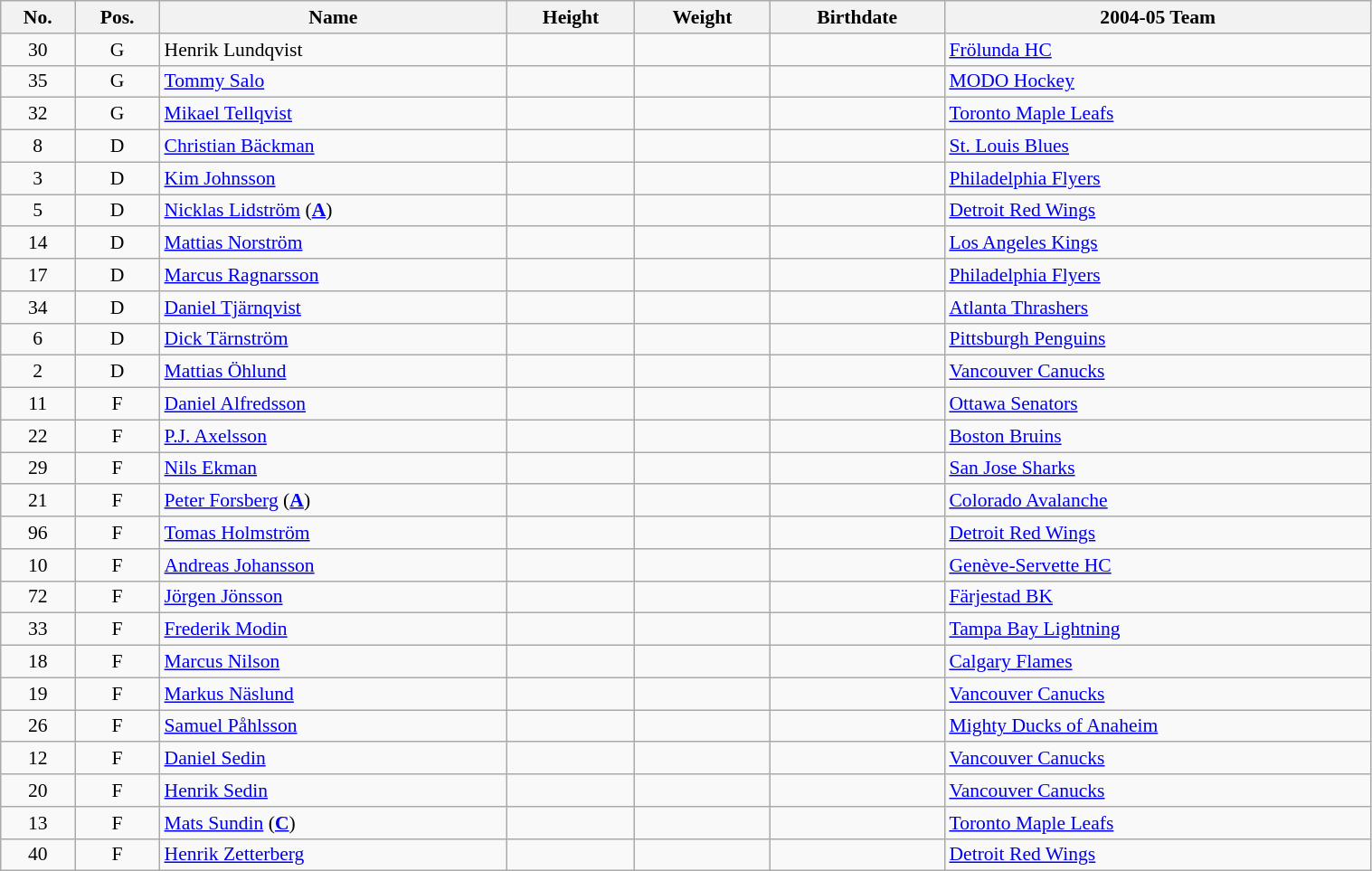<table class="wikitable sortable" width="80%" style="font-size: 90%; text-align: center;">
<tr>
<th>No.</th>
<th>Pos.</th>
<th>Name</th>
<th>Height</th>
<th>Weight</th>
<th>Birthdate</th>
<th>2004-05 Team</th>
</tr>
<tr>
<td>30</td>
<td>G</td>
<td style="text-align:left;">Henrik Lundqvist</td>
<td></td>
<td></td>
<td style="text-align:right;"></td>
<td style="text-align:left;"> <a href='#'>Frölunda HC</a></td>
</tr>
<tr>
<td>35</td>
<td>G</td>
<td style="text-align:left;"><a href='#'>Tommy Salo</a></td>
<td></td>
<td></td>
<td style="text-align:right;"></td>
<td style="text-align:left;"> <a href='#'>MODO Hockey</a></td>
</tr>
<tr>
<td>32</td>
<td>G</td>
<td style="text-align:left;"><a href='#'>Mikael Tellqvist</a></td>
<td></td>
<td></td>
<td style="text-align:right;"></td>
<td style="text-align:left;"> <a href='#'>Toronto Maple Leafs</a></td>
</tr>
<tr>
<td>8</td>
<td>D</td>
<td style="text-align:left;"><a href='#'>Christian Bäckman</a></td>
<td></td>
<td></td>
<td style="text-align:right;"></td>
<td style="text-align:left;"> <a href='#'>St. Louis Blues</a></td>
</tr>
<tr>
<td>3</td>
<td>D</td>
<td style="text-align:left;"><a href='#'>Kim Johnsson</a></td>
<td></td>
<td></td>
<td style="text-align:right;"></td>
<td style="text-align:left;"> <a href='#'>Philadelphia Flyers</a></td>
</tr>
<tr>
<td>5</td>
<td>D</td>
<td style="text-align:left;"><a href='#'>Nicklas Lidström</a> (<strong><a href='#'>A</a></strong>)</td>
<td></td>
<td></td>
<td style="text-align:right;"></td>
<td style="text-align:left;"> <a href='#'>Detroit Red Wings</a></td>
</tr>
<tr>
<td>14</td>
<td>D</td>
<td style="text-align:left;"><a href='#'>Mattias Norström</a></td>
<td></td>
<td></td>
<td style="text-align:right;"></td>
<td style="text-align:left;"> <a href='#'>Los Angeles Kings</a></td>
</tr>
<tr>
<td>17</td>
<td>D</td>
<td style="text-align:left;"><a href='#'>Marcus Ragnarsson</a></td>
<td></td>
<td></td>
<td style="text-align:right;"></td>
<td style="text-align:left;"> <a href='#'>Philadelphia Flyers</a></td>
</tr>
<tr>
<td>34</td>
<td>D</td>
<td style="text-align:left;"><a href='#'>Daniel Tjärnqvist</a></td>
<td></td>
<td></td>
<td style="text-align:right;"></td>
<td style="text-align:left;"> <a href='#'>Atlanta Thrashers</a></td>
</tr>
<tr>
<td>6</td>
<td>D</td>
<td style="text-align:left;"><a href='#'>Dick Tärnström</a></td>
<td></td>
<td></td>
<td style="text-align:right;"></td>
<td style="text-align:left;"> <a href='#'>Pittsburgh Penguins</a></td>
</tr>
<tr>
<td>2</td>
<td>D</td>
<td style="text-align:left;"><a href='#'>Mattias Öhlund</a></td>
<td></td>
<td></td>
<td style="text-align:right;"></td>
<td style="text-align:left;"> <a href='#'>Vancouver Canucks</a></td>
</tr>
<tr>
<td>11</td>
<td>F</td>
<td style="text-align:left;"><a href='#'>Daniel Alfredsson</a></td>
<td></td>
<td></td>
<td style="text-align:right;"></td>
<td style="text-align:left;"> <a href='#'>Ottawa Senators</a></td>
</tr>
<tr>
<td>22</td>
<td>F</td>
<td style="text-align:left;"><a href='#'>P.J. Axelsson</a></td>
<td></td>
<td></td>
<td style="text-align:right;"></td>
<td style="text-align:left;"> <a href='#'>Boston Bruins</a></td>
</tr>
<tr>
<td>29</td>
<td>F</td>
<td style="text-align:left;"><a href='#'>Nils Ekman</a></td>
<td></td>
<td></td>
<td style="text-align:right;"></td>
<td style="text-align:left;"> <a href='#'>San Jose Sharks</a></td>
</tr>
<tr>
<td>21</td>
<td>F</td>
<td style="text-align:left;"><a href='#'>Peter Forsberg</a> (<strong><a href='#'>A</a></strong>)</td>
<td></td>
<td></td>
<td style="text-align:right;"></td>
<td style="text-align:left;"> <a href='#'>Colorado Avalanche</a></td>
</tr>
<tr>
<td>96</td>
<td>F</td>
<td style="text-align:left;"><a href='#'>Tomas Holmström</a></td>
<td></td>
<td></td>
<td style="text-align:right;"></td>
<td style="text-align:left;"> <a href='#'>Detroit Red Wings</a></td>
</tr>
<tr>
<td>10</td>
<td>F</td>
<td style="text-align:left;"><a href='#'>Andreas Johansson</a></td>
<td></td>
<td></td>
<td style="text-align:right;"></td>
<td style="text-align:left;"> <a href='#'>Genève-Servette HC</a></td>
</tr>
<tr>
<td>72</td>
<td>F</td>
<td style="text-align:left;"><a href='#'>Jörgen Jönsson</a></td>
<td></td>
<td></td>
<td style="text-align:right;"></td>
<td style="text-align:left;"> <a href='#'>Färjestad BK</a></td>
</tr>
<tr>
<td>33</td>
<td>F</td>
<td style="text-align:left;"><a href='#'>Frederik Modin</a></td>
<td></td>
<td></td>
<td style="text-align:right;"></td>
<td style="text-align:left;"> <a href='#'>Tampa Bay Lightning</a></td>
</tr>
<tr>
<td>18</td>
<td>F</td>
<td style="text-align:left;"><a href='#'>Marcus Nilson</a></td>
<td></td>
<td></td>
<td style="text-align:right;"></td>
<td style="text-align:left;"> <a href='#'>Calgary Flames</a></td>
</tr>
<tr>
<td>19</td>
<td>F</td>
<td style="text-align:left;"><a href='#'>Markus Näslund</a></td>
<td></td>
<td></td>
<td style="text-align:right;"></td>
<td style="text-align:left;"> <a href='#'>Vancouver Canucks</a></td>
</tr>
<tr>
<td>26</td>
<td>F</td>
<td style="text-align:left;"><a href='#'>Samuel Påhlsson</a></td>
<td></td>
<td></td>
<td style="text-align:right;"></td>
<td style="text-align:left;"> <a href='#'>Mighty Ducks of Anaheim</a></td>
</tr>
<tr>
<td>12</td>
<td>F</td>
<td style="text-align:left;"><a href='#'>Daniel Sedin</a></td>
<td></td>
<td></td>
<td style="text-align:right;"></td>
<td style="text-align:left;"> <a href='#'>Vancouver Canucks</a></td>
</tr>
<tr>
<td>20</td>
<td>F</td>
<td style="text-align:left;"><a href='#'>Henrik Sedin</a></td>
<td></td>
<td></td>
<td style="text-align:right;"></td>
<td style="text-align:left;"> <a href='#'>Vancouver Canucks</a></td>
</tr>
<tr>
<td>13</td>
<td>F</td>
<td style="text-align:left;"><a href='#'>Mats Sundin</a> (<strong><a href='#'>C</a></strong>)</td>
<td></td>
<td></td>
<td style="text-align:right;"></td>
<td style="text-align:left;"> <a href='#'>Toronto Maple Leafs</a></td>
</tr>
<tr>
<td>40</td>
<td>F</td>
<td style="text-align:left;"><a href='#'>Henrik Zetterberg</a></td>
<td></td>
<td></td>
<td style="text-align:right;"></td>
<td style="text-align:left;"> <a href='#'>Detroit Red Wings</a></td>
</tr>
</table>
